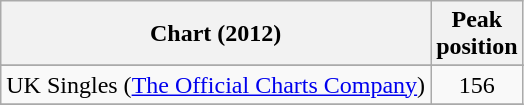<table class="wikitable sortable plainrowheaders">
<tr>
<th>Chart (2012)</th>
<th>Peak<br>position</th>
</tr>
<tr>
</tr>
<tr>
</tr>
<tr>
<td>UK Singles (<a href='#'>The Official Charts Company</a>)</td>
<td style="text-align:center;">156</td>
</tr>
<tr>
</tr>
</table>
